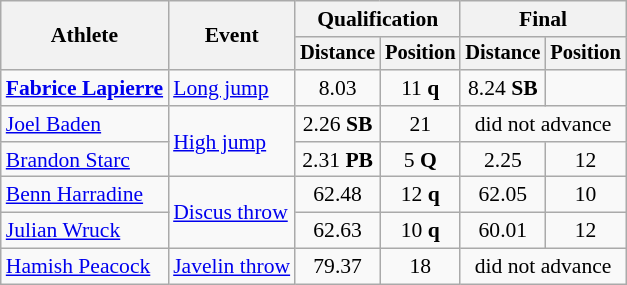<table class=wikitable style="font-size:90%">
<tr>
<th rowspan="2">Athlete</th>
<th rowspan="2">Event</th>
<th colspan="2">Qualification</th>
<th colspan="2">Final</th>
</tr>
<tr style="font-size:95%">
<th>Distance</th>
<th>Position</th>
<th>Distance</th>
<th>Position</th>
</tr>
<tr style=text-align:center>
<td style=text-align:left><strong><a href='#'>Fabrice Lapierre</a></strong></td>
<td style=text-align:left><a href='#'>Long jump</a></td>
<td>8.03</td>
<td>11 <strong>q</strong></td>
<td>8.24 <strong>SB</strong></td>
<td></td>
</tr>
<tr style=text-align:center>
<td style=text-align:left><a href='#'>Joel Baden</a></td>
<td style=text-align:left rowspan=2><a href='#'>High jump</a></td>
<td>2.26 <strong>SB</strong></td>
<td>21</td>
<td colspan=2>did not advance</td>
</tr>
<tr style=text-align:center>
<td style=text-align:left><a href='#'>Brandon Starc</a></td>
<td>2.31 <strong>PB</strong></td>
<td>5 <strong>Q</strong></td>
<td>2.25</td>
<td>12</td>
</tr>
<tr style=text-align:center>
<td style=text-align:left><a href='#'>Benn Harradine</a></td>
<td style=text-align:left rowspan=2><a href='#'>Discus throw</a></td>
<td>62.48</td>
<td>12 <strong>q</strong></td>
<td>62.05</td>
<td>10</td>
</tr>
<tr style=text-align:center>
<td style=text-align:left><a href='#'>Julian Wruck</a></td>
<td>62.63</td>
<td>10 <strong>q</strong></td>
<td>60.01</td>
<td>12</td>
</tr>
<tr style=text-align:center>
<td style=text-align:left><a href='#'>Hamish Peacock</a></td>
<td style=text-align:left><a href='#'>Javelin throw</a></td>
<td>79.37</td>
<td>18</td>
<td colspan=2>did not advance</td>
</tr>
</table>
